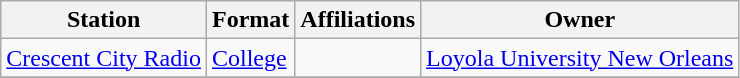<table class="wikitable">
<tr>
<th>Station</th>
<th>Format</th>
<th>Affiliations</th>
<th>Owner</th>
</tr>
<tr>
<td><a href='#'>Crescent City Radio</a></td>
<td><a href='#'>College</a></td>
<td></td>
<td><a href='#'>Loyola University New Orleans</a></td>
</tr>
<tr>
</tr>
</table>
